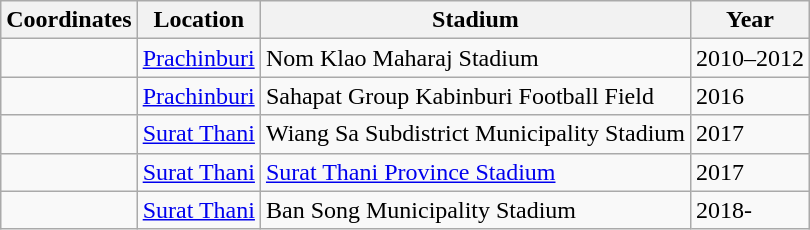<table class="wikitable sortable">
<tr>
<th>Coordinates</th>
<th>Location</th>
<th>Stadium</th>
<th>Year</th>
</tr>
<tr>
<td></td>
<td><a href='#'>Prachinburi</a></td>
<td>Nom Klao Maharaj Stadium</td>
<td>2010–2012</td>
</tr>
<tr>
<td></td>
<td><a href='#'>Prachinburi</a></td>
<td>Sahapat Group Kabinburi Football Field</td>
<td>2016</td>
</tr>
<tr>
<td></td>
<td><a href='#'>Surat Thani</a></td>
<td>Wiang Sa Subdistrict Municipality Stadium</td>
<td>2017</td>
</tr>
<tr>
<td></td>
<td><a href='#'>Surat Thani</a></td>
<td><a href='#'>Surat Thani Province Stadium</a></td>
<td>2017</td>
</tr>
<tr>
<td></td>
<td><a href='#'>Surat Thani</a> </td>
<td>Ban Song Municipality Stadium</td>
<td>2018-</td>
</tr>
</table>
